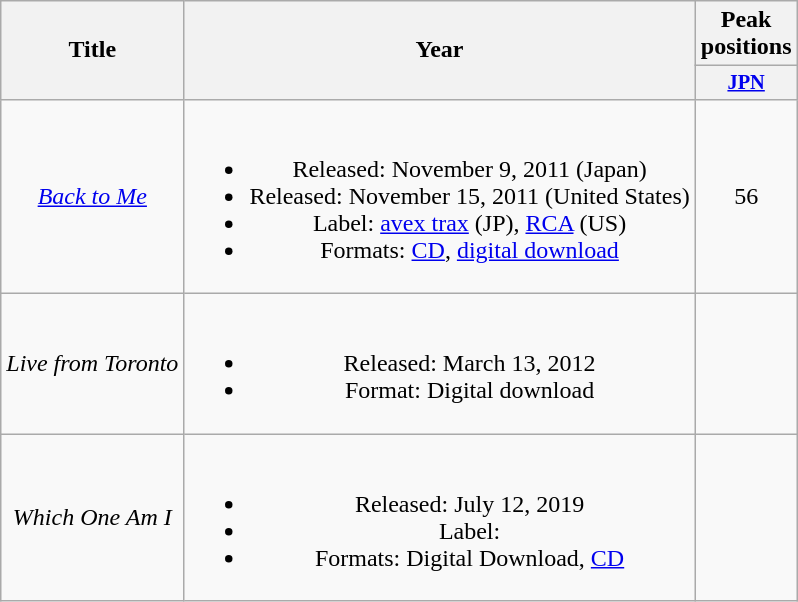<table class="wikitable plainrowheaders" style="text-align:center;">
<tr>
<th scope="col" rowspan="2">Title</th>
<th scope="col" rowspan="2">Year</th>
<th scope="col" colspan="1">Peak positions</th>
</tr>
<tr>
<th scope="col" style="width:4em;font-size:85%;"><a href='#'>JPN</a><br></th>
</tr>
<tr>
<td><em><a href='#'>Back to Me</a></em></td>
<td><br><ul><li>Released: November 9, 2011 (Japan)</li><li>Released: November 15, 2011 (United States)</li><li>Label: <a href='#'>avex trax</a> (JP), <a href='#'>RCA</a> (US)</li><li>Formats: <a href='#'>CD</a>, <a href='#'>digital download</a></li></ul></td>
<td>56</td>
</tr>
<tr>
<td><em> Live from Toronto</em></td>
<td><br><ul><li>Released: March 13, 2012</li><li>Format: Digital download</li></ul></td>
<td></td>
</tr>
<tr>
<td><em>Which One Am I</em></td>
<td><br><ul><li>Released: July 12, 2019</li><li>Label:</li><li>Formats: Digital Download, <a href='#'>CD</a></li></ul></td>
<td></td>
</tr>
</table>
